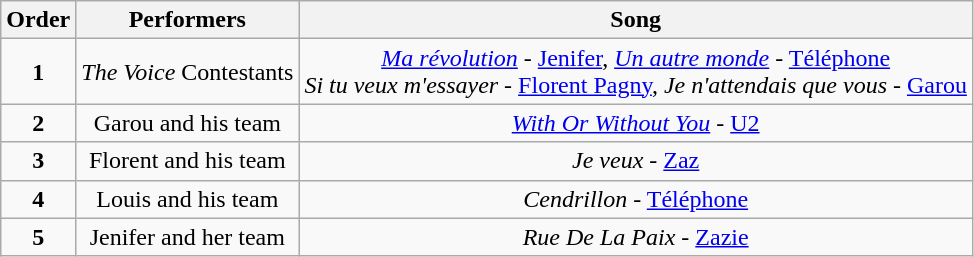<table class="wikitable sortable" style="text-align: center; width: auto;">
<tr>
<th>Order</th>
<th>Performers</th>
<th>Song</th>
</tr>
<tr>
<td><strong>1</strong></td>
<td><em>The Voice</em> Contestants <br></td>
<td><em><a href='#'>Ma révolution</a></em> - <a href='#'>Jenifer</a>, <em><a href='#'>Un autre monde</a></em> - <a href='#'>Téléphone</a><br><em>Si tu veux m'essayer</em> - <a href='#'>Florent Pagny</a>, <em>Je n'attendais que vous</em> - <a href='#'>Garou</a></td>
</tr>
<tr>
<td><strong>2</strong></td>
<td>Garou and his team<br></td>
<td><em><a href='#'>With Or Without You</a></em> - <a href='#'>U2</a></td>
</tr>
<tr>
<td><strong>3</strong></td>
<td>Florent and his team<br></td>
<td><em>Je veux</em> - <a href='#'>Zaz</a></td>
</tr>
<tr>
<td><strong>4</strong></td>
<td>Louis and his team<br></td>
<td><em>Cendrillon</em> - <a href='#'>Téléphone</a></td>
</tr>
<tr>
<td><strong>5</strong></td>
<td>Jenifer and her team<br></td>
<td><em>Rue De La Paix</em> - <a href='#'>Zazie</a></td>
</tr>
</table>
